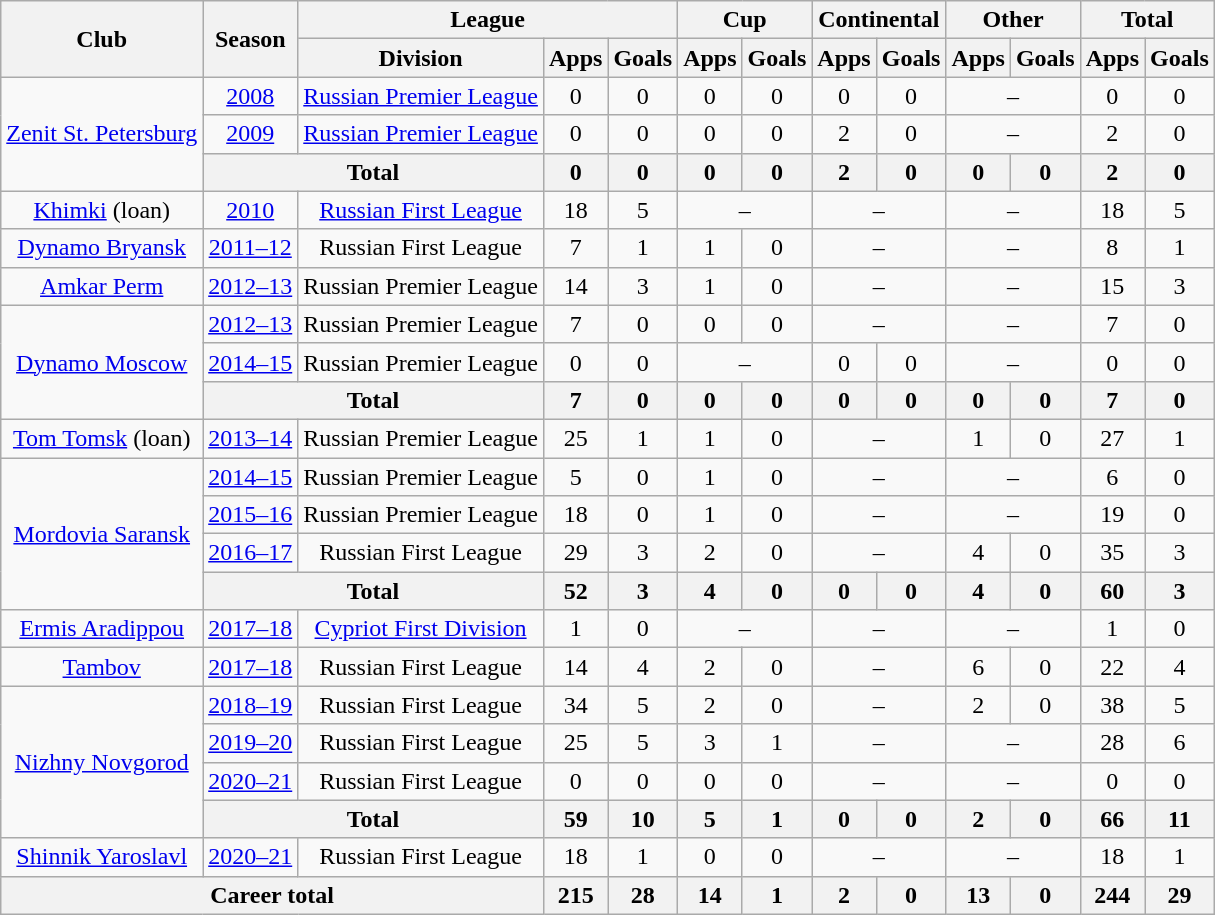<table class="wikitable" style="text-align: center;">
<tr>
<th rowspan=2>Club</th>
<th rowspan=2>Season</th>
<th colspan=3>League</th>
<th colspan=2>Cup</th>
<th colspan=2>Continental</th>
<th colspan=2>Other</th>
<th colspan=2>Total</th>
</tr>
<tr>
<th>Division</th>
<th>Apps</th>
<th>Goals</th>
<th>Apps</th>
<th>Goals</th>
<th>Apps</th>
<th>Goals</th>
<th>Apps</th>
<th>Goals</th>
<th>Apps</th>
<th>Goals</th>
</tr>
<tr>
<td rowspan="3"><a href='#'>Zenit St. Petersburg</a></td>
<td><a href='#'>2008</a></td>
<td><a href='#'>Russian Premier League</a></td>
<td>0</td>
<td>0</td>
<td>0</td>
<td>0</td>
<td>0</td>
<td>0</td>
<td colspan=2>–</td>
<td>0</td>
<td>0</td>
</tr>
<tr>
<td><a href='#'>2009</a></td>
<td><a href='#'>Russian Premier League</a></td>
<td>0</td>
<td>0</td>
<td>0</td>
<td>0</td>
<td>2</td>
<td>0</td>
<td colspan=2>–</td>
<td>2</td>
<td>0</td>
</tr>
<tr>
<th colspan=2>Total</th>
<th>0</th>
<th>0</th>
<th>0</th>
<th>0</th>
<th>2</th>
<th>0</th>
<th>0</th>
<th>0</th>
<th>2</th>
<th>0</th>
</tr>
<tr>
<td><a href='#'>Khimki</a> (loan)</td>
<td><a href='#'>2010</a></td>
<td><a href='#'>Russian First League</a></td>
<td>18</td>
<td>5</td>
<td colspan=2>–</td>
<td colspan=2>–</td>
<td colspan=2>–</td>
<td>18</td>
<td>5</td>
</tr>
<tr>
<td><a href='#'>Dynamo Bryansk</a></td>
<td><a href='#'>2011–12</a></td>
<td>Russian First League</td>
<td>7</td>
<td>1</td>
<td>1</td>
<td>0</td>
<td colspan=2>–</td>
<td colspan=2>–</td>
<td>8</td>
<td>1</td>
</tr>
<tr>
<td><a href='#'>Amkar Perm</a></td>
<td><a href='#'>2012–13</a></td>
<td>Russian Premier League</td>
<td>14</td>
<td>3</td>
<td>1</td>
<td>0</td>
<td colspan=2>–</td>
<td colspan=2>–</td>
<td>15</td>
<td>3</td>
</tr>
<tr>
<td rowspan="3"><a href='#'>Dynamo Moscow</a></td>
<td><a href='#'>2012–13</a></td>
<td>Russian Premier League</td>
<td>7</td>
<td>0</td>
<td>0</td>
<td>0</td>
<td colspan=2>–</td>
<td colspan=2>–</td>
<td>7</td>
<td>0</td>
</tr>
<tr>
<td><a href='#'>2014–15</a></td>
<td>Russian Premier League</td>
<td>0</td>
<td>0</td>
<td colspan=2>–</td>
<td>0</td>
<td>0</td>
<td colspan=2>–</td>
<td>0</td>
<td>0</td>
</tr>
<tr>
<th colspan=2>Total</th>
<th>7</th>
<th>0</th>
<th>0</th>
<th>0</th>
<th>0</th>
<th>0</th>
<th>0</th>
<th>0</th>
<th>7</th>
<th>0</th>
</tr>
<tr>
<td><a href='#'>Tom Tomsk</a> (loan)</td>
<td><a href='#'>2013–14</a></td>
<td>Russian Premier League</td>
<td>25</td>
<td>1</td>
<td>1</td>
<td>0</td>
<td colspan=2>–</td>
<td>1</td>
<td>0</td>
<td>27</td>
<td>1</td>
</tr>
<tr>
<td rowspan="4"><a href='#'>Mordovia Saransk</a></td>
<td><a href='#'>2014–15</a></td>
<td>Russian Premier League</td>
<td>5</td>
<td>0</td>
<td>1</td>
<td>0</td>
<td colspan=2>–</td>
<td colspan=2>–</td>
<td>6</td>
<td>0</td>
</tr>
<tr>
<td><a href='#'>2015–16</a></td>
<td>Russian Premier League</td>
<td>18</td>
<td>0</td>
<td>1</td>
<td>0</td>
<td colspan=2>–</td>
<td colspan=2>–</td>
<td>19</td>
<td>0</td>
</tr>
<tr>
<td><a href='#'>2016–17</a></td>
<td>Russian First League</td>
<td>29</td>
<td>3</td>
<td>2</td>
<td>0</td>
<td colspan=2>–</td>
<td>4</td>
<td>0</td>
<td>35</td>
<td>3</td>
</tr>
<tr>
<th colspan=2>Total</th>
<th>52</th>
<th>3</th>
<th>4</th>
<th>0</th>
<th>0</th>
<th>0</th>
<th>4</th>
<th>0</th>
<th>60</th>
<th>3</th>
</tr>
<tr>
<td><a href='#'>Ermis Aradippou</a></td>
<td><a href='#'>2017–18</a></td>
<td><a href='#'>Cypriot First Division</a></td>
<td>1</td>
<td>0</td>
<td colspan=2>–</td>
<td colspan=2>–</td>
<td colspan=2>–</td>
<td>1</td>
<td>0</td>
</tr>
<tr>
<td><a href='#'>Tambov</a></td>
<td><a href='#'>2017–18</a></td>
<td>Russian First League</td>
<td>14</td>
<td>4</td>
<td>2</td>
<td>0</td>
<td colspan=2>–</td>
<td>6</td>
<td>0</td>
<td>22</td>
<td>4</td>
</tr>
<tr>
<td rowspan="4"><a href='#'>Nizhny Novgorod</a></td>
<td><a href='#'>2018–19</a></td>
<td>Russian First League</td>
<td>34</td>
<td>5</td>
<td>2</td>
<td>0</td>
<td colspan=2>–</td>
<td>2</td>
<td>0</td>
<td>38</td>
<td>5</td>
</tr>
<tr>
<td><a href='#'>2019–20</a></td>
<td>Russian First League</td>
<td>25</td>
<td>5</td>
<td>3</td>
<td>1</td>
<td colspan=2>–</td>
<td colspan=2>–</td>
<td>28</td>
<td>6</td>
</tr>
<tr>
<td><a href='#'>2020–21</a></td>
<td>Russian First League</td>
<td>0</td>
<td>0</td>
<td>0</td>
<td>0</td>
<td colspan=2>–</td>
<td colspan=2>–</td>
<td>0</td>
<td>0</td>
</tr>
<tr>
<th colspan=2>Total</th>
<th>59</th>
<th>10</th>
<th>5</th>
<th>1</th>
<th>0</th>
<th>0</th>
<th>2</th>
<th>0</th>
<th>66</th>
<th>11</th>
</tr>
<tr>
<td><a href='#'>Shinnik Yaroslavl</a></td>
<td><a href='#'>2020–21</a></td>
<td>Russian First League</td>
<td>18</td>
<td>1</td>
<td>0</td>
<td>0</td>
<td colspan=2>–</td>
<td colspan=2>–</td>
<td>18</td>
<td>1</td>
</tr>
<tr>
<th colspan=3>Career total</th>
<th>215</th>
<th>28</th>
<th>14</th>
<th>1</th>
<th>2</th>
<th>0</th>
<th>13</th>
<th>0</th>
<th>244</th>
<th>29</th>
</tr>
</table>
